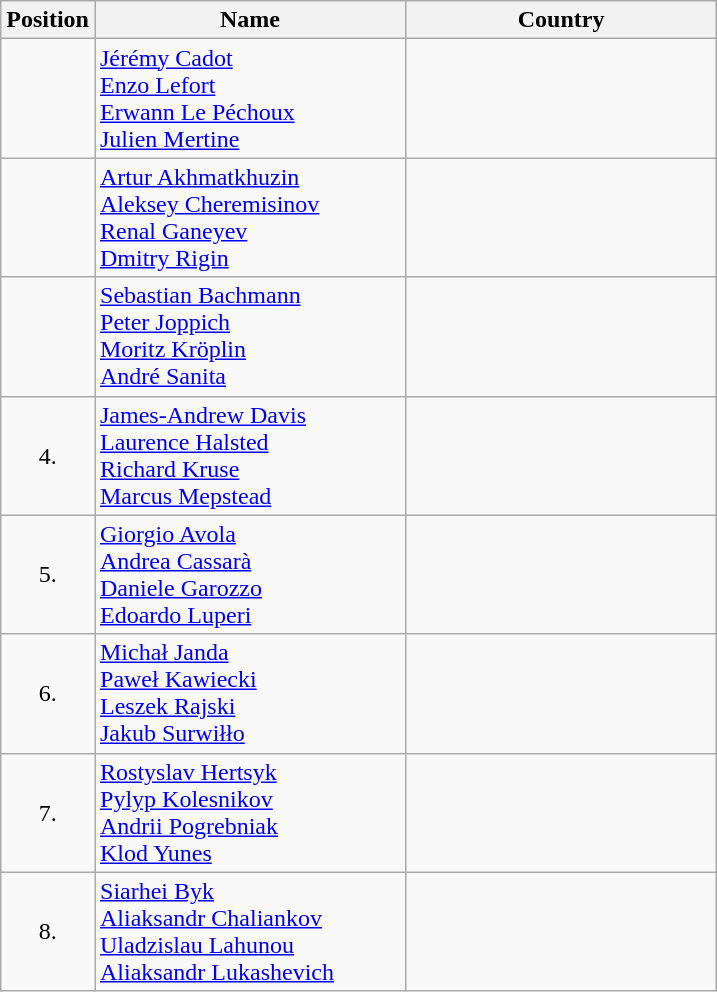<table class="wikitable">
<tr>
<th width="20">Position</th>
<th width="200">Name</th>
<th width="200">Country</th>
</tr>
<tr>
<td align="center"></td>
<td><a href='#'>Jérémy Cadot</a><br><a href='#'>Enzo Lefort</a><br><a href='#'>Erwann Le Péchoux</a><br><a href='#'>Julien Mertine</a></td>
<td></td>
</tr>
<tr>
<td align="center"></td>
<td><a href='#'>Artur Akhmatkhuzin</a><br><a href='#'>Aleksey Cheremisinov</a><br><a href='#'>Renal Ganeyev</a><br><a href='#'>Dmitry Rigin</a></td>
<td></td>
</tr>
<tr>
<td align="center"></td>
<td><a href='#'>Sebastian Bachmann</a><br><a href='#'>Peter Joppich</a><br><a href='#'>Moritz Kröplin</a><br><a href='#'>André Sanita</a></td>
<td></td>
</tr>
<tr>
<td align="center">4.</td>
<td><a href='#'>James-Andrew Davis</a><br><a href='#'>Laurence Halsted</a><br><a href='#'>Richard Kruse</a><br><a href='#'>Marcus Mepstead</a></td>
<td></td>
</tr>
<tr>
<td align="center">5.</td>
<td><a href='#'>Giorgio Avola</a><br><a href='#'>Andrea Cassarà</a><br><a href='#'>Daniele Garozzo</a><br><a href='#'>Edoardo Luperi</a></td>
<td></td>
</tr>
<tr>
<td align="center">6.</td>
<td><a href='#'>Michał Janda</a><br><a href='#'>Paweł Kawiecki</a><br><a href='#'>Leszek Rajski</a><br><a href='#'>Jakub Surwiłło</a></td>
<td></td>
</tr>
<tr>
<td align="center">7.</td>
<td><a href='#'>Rostyslav Hertsyk</a><br><a href='#'>Pylyp Kolesnikov</a><br><a href='#'>Andrii Pogrebniak</a><br><a href='#'>Klod Yunes</a></td>
<td></td>
</tr>
<tr>
<td align="center">8.</td>
<td><a href='#'>Siarhei Byk</a><br><a href='#'>Aliaksandr Chaliankov</a><br><a href='#'>Uladzislau Lahunou</a><br><a href='#'>Aliaksandr Lukashevich</a></td>
<td></td>
</tr>
</table>
